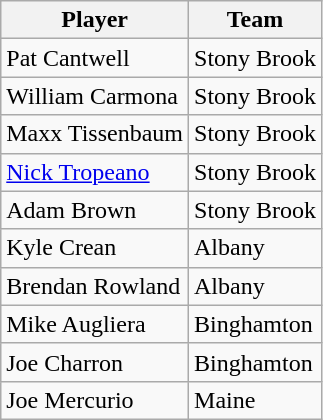<table class=wikitable>
<tr>
<th>Player</th>
<th>Team</th>
</tr>
<tr>
<td>Pat Cantwell</td>
<td>Stony Brook</td>
</tr>
<tr>
<td>William Carmona</td>
<td>Stony Brook</td>
</tr>
<tr>
<td>Maxx Tissenbaum</td>
<td>Stony Brook</td>
</tr>
<tr>
<td><a href='#'>Nick Tropeano</a></td>
<td>Stony Brook</td>
</tr>
<tr>
<td>Adam Brown</td>
<td>Stony Brook</td>
</tr>
<tr>
<td>Kyle Crean</td>
<td>Albany</td>
</tr>
<tr>
<td>Brendan Rowland</td>
<td>Albany</td>
</tr>
<tr>
<td>Mike Augliera</td>
<td>Binghamton</td>
</tr>
<tr>
<td>Joe Charron</td>
<td>Binghamton</td>
</tr>
<tr>
<td>Joe Mercurio</td>
<td>Maine</td>
</tr>
</table>
